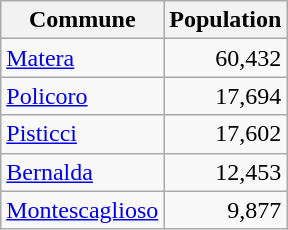<table class="wikitable">
<tr>
<th>Commune</th>
<th>Population</th>
</tr>
<tr>
<td><a href='#'>Matera</a></td>
<td align="right">60,432</td>
</tr>
<tr>
<td><a href='#'>Policoro</a></td>
<td align="right">17,694</td>
</tr>
<tr>
<td><a href='#'>Pisticci</a></td>
<td align="right">17,602</td>
</tr>
<tr>
<td><a href='#'>Bernalda</a></td>
<td align="right">12,453</td>
</tr>
<tr>
<td><a href='#'>Montescaglioso</a></td>
<td align="right">9,877</td>
</tr>
</table>
